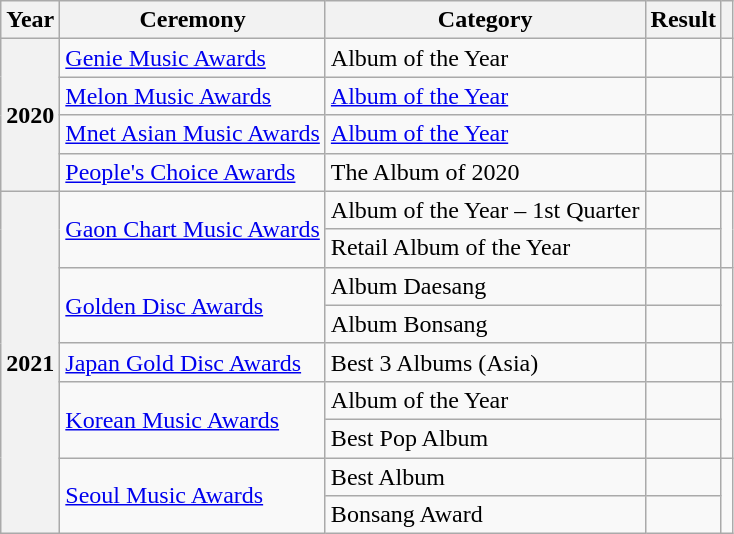<table class="wikitable plainrowheaders">
<tr>
<th scope="col">Year</th>
<th scope="col">Ceremony</th>
<th scope="col">Category</th>
<th scope="col">Result</th>
<th scope="col" class="unsortable"></th>
</tr>
<tr>
<th scope="row" rowspan="4">2020</th>
<td><a href='#'>Genie Music Awards</a></td>
<td>Album of the Year</td>
<td></td>
<td style="text-align:center;"></td>
</tr>
<tr>
<td><a href='#'>Melon Music Awards</a></td>
<td><a href='#'>Album of the Year</a></td>
<td></td>
<td style="text-align:center;"></td>
</tr>
<tr>
<td><a href='#'>Mnet Asian Music Awards</a></td>
<td><a href='#'>Album of the Year</a></td>
<td></td>
<td style="text-align:center;"></td>
</tr>
<tr>
<td><a href='#'>People's Choice Awards</a></td>
<td>The Album of 2020</td>
<td></td>
<td style="text-align:center;"></td>
</tr>
<tr>
<th scope="row" rowspan="9">2021</th>
<td rowspan="2"><a href='#'>Gaon Chart Music Awards</a></td>
<td>Album of the Year – 1st Quarter</td>
<td></td>
<td style="text-align:center;" rowspan="2"></td>
</tr>
<tr>
<td>Retail Album of the Year</td>
<td></td>
</tr>
<tr>
<td rowspan="2"><a href='#'>Golden Disc Awards</a></td>
<td>Album Daesang</td>
<td></td>
<td style="text-align:center;" rowspan="2"></td>
</tr>
<tr>
<td>Album Bonsang</td>
<td></td>
</tr>
<tr>
<td><a href='#'>Japan Gold Disc Awards</a></td>
<td>Best 3 Albums (Asia)</td>
<td></td>
<td style="text-align:center;"></td>
</tr>
<tr>
<td rowspan="2"><a href='#'>Korean Music Awards</a></td>
<td>Album of the Year</td>
<td></td>
<td style="text-align:center;" rowspan="2"></td>
</tr>
<tr>
<td>Best Pop Album</td>
<td></td>
</tr>
<tr>
<td rowspan="2"><a href='#'>Seoul Music Awards</a></td>
<td>Best Album</td>
<td></td>
<td style="text-align:center;" rowspan="2"></td>
</tr>
<tr>
<td>Bonsang Award</td>
<td></td>
</tr>
</table>
